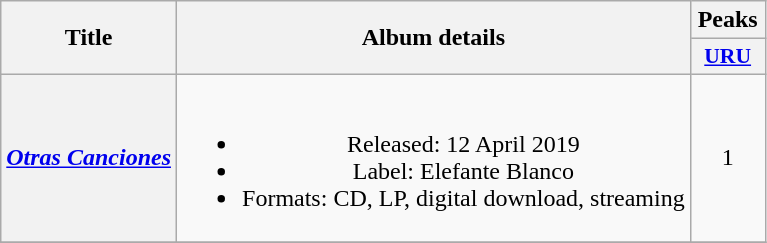<table class="wikitable plainrowheaders" style="text-align:center;">
<tr>
<th scope="col" rowspan="2">Title</th>
<th scope="col" rowspan="2">Album details</th>
<th scope="col" colspan="1">Peaks</th>
</tr>
<tr>
<th scope="col" style="width:3em;font-size:90%;"><a href='#'>URU</a><br></th>
</tr>
<tr>
<th scope="row"><em><a href='#'>Otras Canciones</a></em></th>
<td><br><ul><li>Released: 12 April 2019</li><li>Label: Elefante Blanco</li><li>Formats: CD, LP, digital download, streaming</li></ul></td>
<td>1</td>
</tr>
<tr>
</tr>
</table>
